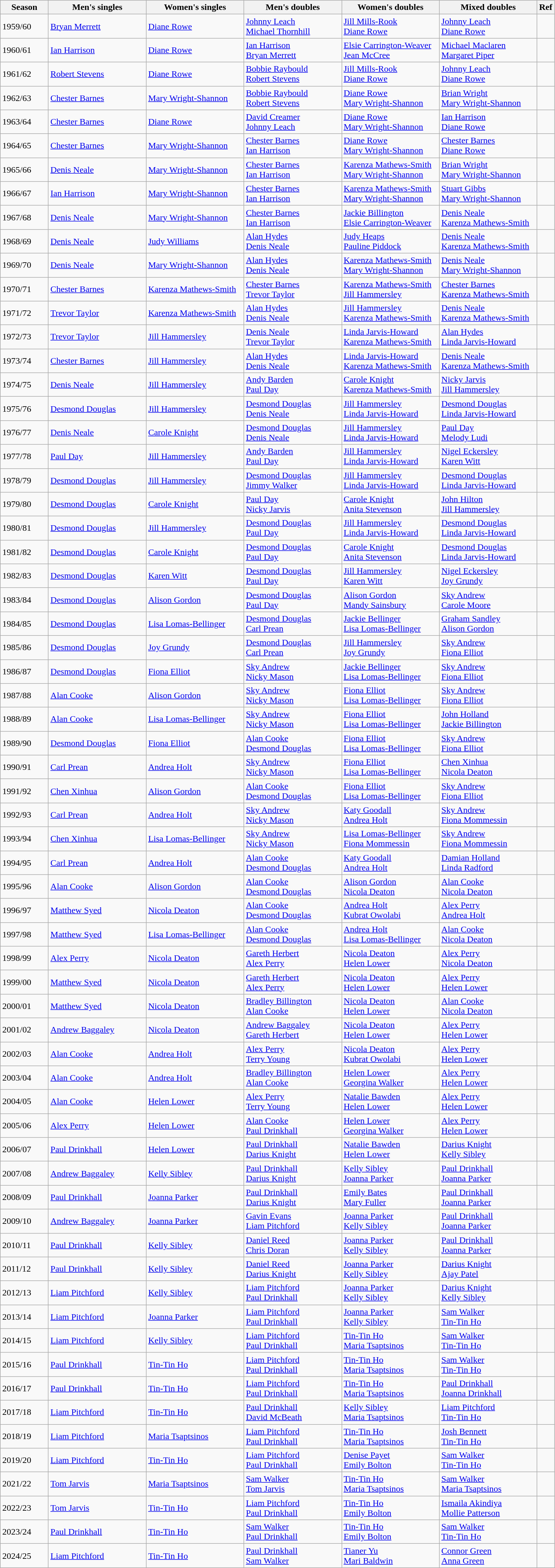<table class=wikitable collapsible collapsed">
<tr>
<th width=80>Season</th>
<th width=170>Men's singles</th>
<th width=170>Women's singles</th>
<th width=170>Men's doubles</th>
<th width=170>Women's doubles</th>
<th width=170>Mixed doubles</th>
<th width=20>Ref</th>
</tr>
<tr>
<td>1959/60</td>
<td><a href='#'>Bryan Merrett</a></td>
<td><a href='#'>Diane Rowe</a></td>
<td><a href='#'>Johnny Leach</a> <br> <a href='#'>Michael Thornhill</a></td>
<td><a href='#'>Jill Mills-Rook</a> <br> <a href='#'>Diane Rowe</a></td>
<td><a href='#'>Johnny Leach</a> <br> <a href='#'>Diane Rowe</a></td>
<td></td>
</tr>
<tr>
<td>1960/61</td>
<td><a href='#'>Ian Harrison</a></td>
<td><a href='#'>Diane Rowe</a></td>
<td><a href='#'>Ian Harrison</a> <br> <a href='#'>Bryan Merrett</a></td>
<td><a href='#'>Elsie Carrington-Weaver</a> <br> <a href='#'>Jean McCree</a></td>
<td><a href='#'>Michael Maclaren</a> <br> <a href='#'>Margaret Piper</a></td>
<td></td>
</tr>
<tr>
<td>1961/62</td>
<td><a href='#'>Robert Stevens</a></td>
<td><a href='#'>Diane Rowe</a></td>
<td><a href='#'>Bobbie Raybould</a> <br> <a href='#'>Robert Stevens</a></td>
<td><a href='#'>Jill Mills-Rook</a> <br> <a href='#'>Diane Rowe</a></td>
<td><a href='#'>Johnny Leach</a> <br> <a href='#'>Diane Rowe</a></td>
<td></td>
</tr>
<tr>
<td>1962/63</td>
<td><a href='#'>Chester Barnes</a></td>
<td><a href='#'>Mary Wright-Shannon</a></td>
<td><a href='#'>Bobbie Raybould</a> <br> <a href='#'>Robert Stevens</a></td>
<td><a href='#'>Diane Rowe</a> <br> <a href='#'>Mary Wright-Shannon</a></td>
<td><a href='#'>Brian Wright</a> <br> <a href='#'>Mary Wright-Shannon</a></td>
<td></td>
</tr>
<tr>
<td>1963/64</td>
<td><a href='#'>Chester Barnes</a></td>
<td><a href='#'>Diane Rowe</a></td>
<td><a href='#'>David Creamer</a> <br> <a href='#'>Johnny Leach</a></td>
<td><a href='#'>Diane Rowe</a> <br> <a href='#'>Mary Wright-Shannon</a></td>
<td><a href='#'>Ian Harrison</a> <br> <a href='#'>Diane Rowe</a></td>
<td></td>
</tr>
<tr>
<td>1964/65</td>
<td><a href='#'>Chester Barnes</a></td>
<td><a href='#'>Mary Wright-Shannon</a></td>
<td><a href='#'>Chester Barnes</a> <br> <a href='#'>Ian Harrison</a></td>
<td><a href='#'>Diane Rowe</a><br> <a href='#'>Mary Wright-Shannon</a></td>
<td><a href='#'>Chester Barnes</a> <br> <a href='#'>Diane Rowe</a></td>
<td></td>
</tr>
<tr>
<td>1965/66</td>
<td><a href='#'>Denis Neale</a></td>
<td><a href='#'>Mary Wright-Shannon</a></td>
<td><a href='#'>Chester Barnes</a> <br> <a href='#'>Ian Harrison</a></td>
<td><a href='#'>Karenza Mathews-Smith</a> <br> <a href='#'>Mary Wright-Shannon</a></td>
<td><a href='#'>Brian Wright</a> <br> <a href='#'>Mary Wright-Shannon</a></td>
<td></td>
</tr>
<tr>
<td>1966/67</td>
<td><a href='#'>Ian Harrison</a></td>
<td><a href='#'>Mary Wright-Shannon</a></td>
<td><a href='#'>Chester Barnes</a> <br> <a href='#'>Ian Harrison</a></td>
<td><a href='#'>Karenza Mathews-Smith</a> <br> <a href='#'>Mary Wright-Shannon</a></td>
<td><a href='#'>Stuart Gibbs</a> <br> <a href='#'>Mary Wright-Shannon</a></td>
<td></td>
</tr>
<tr>
<td>1967/68</td>
<td><a href='#'>Denis Neale</a></td>
<td><a href='#'>Mary Wright-Shannon</a></td>
<td><a href='#'>Chester Barnes</a> <br> <a href='#'>Ian Harrison</a></td>
<td><a href='#'>Jackie Billington</a> <br> <a href='#'>Elsie Carrington-Weaver</a></td>
<td><a href='#'>Denis Neale</a> <br> <a href='#'>Karenza Mathews-Smith</a></td>
<td></td>
</tr>
<tr>
<td>1968/69</td>
<td><a href='#'>Denis Neale</a></td>
<td><a href='#'>Judy Williams</a></td>
<td><a href='#'>Alan Hydes</a> <br> <a href='#'>Denis Neale</a></td>
<td><a href='#'>Judy Heaps</a> <br> <a href='#'>Pauline Piddock</a></td>
<td><a href='#'>Denis Neale</a> <br> <a href='#'>Karenza Mathews-Smith</a></td>
<td></td>
</tr>
<tr>
<td>1969/70</td>
<td><a href='#'>Denis Neale</a></td>
<td><a href='#'>Mary Wright-Shannon</a></td>
<td><a href='#'>Alan Hydes</a> <br> <a href='#'>Denis Neale</a></td>
<td><a href='#'>Karenza Mathews-Smith</a> <br> <a href='#'>Mary Wright-Shannon</a></td>
<td><a href='#'>Denis Neale</a> <br> <a href='#'>Mary Wright-Shannon</a></td>
<td></td>
</tr>
<tr>
<td>1970/71</td>
<td><a href='#'>Chester Barnes</a></td>
<td><a href='#'>Karenza Mathews-Smith</a></td>
<td><a href='#'>Chester Barnes</a> <br> <a href='#'>Trevor Taylor</a></td>
<td><a href='#'>Karenza Mathews-Smith</a> <br> <a href='#'>Jill Hammersley</a></td>
<td><a href='#'>Chester Barnes</a> <br> <a href='#'>Karenza Mathews-Smith</a></td>
<td></td>
</tr>
<tr>
<td>1971/72</td>
<td><a href='#'>Trevor Taylor</a></td>
<td><a href='#'>Karenza Mathews-Smith</a></td>
<td><a href='#'>Alan Hydes</a> <br> <a href='#'>Denis Neale</a></td>
<td><a href='#'>Jill Hammersley</a> <br> <a href='#'>Karenza Mathews-Smith</a></td>
<td><a href='#'>Denis Neale</a> <br> <a href='#'>Karenza Mathews-Smith</a></td>
<td></td>
</tr>
<tr>
<td>1972/73</td>
<td><a href='#'>Trevor Taylor</a></td>
<td><a href='#'>Jill Hammersley</a></td>
<td><a href='#'>Denis Neale</a> <br> <a href='#'>Trevor Taylor</a></td>
<td><a href='#'>Linda Jarvis-Howard</a> <br> <a href='#'>Karenza Mathews-Smith</a></td>
<td><a href='#'>Alan Hydes</a> <br> <a href='#'>Linda Jarvis-Howard</a></td>
<td></td>
</tr>
<tr>
<td>1973/74</td>
<td><a href='#'>Chester Barnes</a></td>
<td><a href='#'>Jill Hammersley</a></td>
<td><a href='#'>Alan Hydes</a> <br> <a href='#'>Denis Neale</a></td>
<td><a href='#'>Linda Jarvis-Howard</a> <br> <a href='#'>Karenza Mathews-Smith</a></td>
<td><a href='#'>Denis Neale</a> <br> <a href='#'>Karenza Mathews-Smith</a></td>
<td></td>
</tr>
<tr>
<td>1974/75</td>
<td><a href='#'>Denis Neale</a></td>
<td><a href='#'>Jill Hammersley</a></td>
<td><a href='#'>Andy Barden</a> <br> <a href='#'>Paul Day</a></td>
<td><a href='#'>Carole Knight</a> <br> <a href='#'>Karenza Mathews-Smith</a></td>
<td><a href='#'>Nicky Jarvis</a> <br> <a href='#'>Jill Hammersley</a></td>
<td></td>
</tr>
<tr>
<td>1975/76</td>
<td><a href='#'>Desmond Douglas</a></td>
<td><a href='#'>Jill Hammersley</a></td>
<td><a href='#'>Desmond Douglas</a> <br> <a href='#'>Denis Neale</a></td>
<td><a href='#'>Jill Hammersley</a> <br> <a href='#'>Linda Jarvis-Howard</a></td>
<td><a href='#'>Desmond Douglas</a> <br><a href='#'>Linda Jarvis-Howard</a></td>
<td></td>
</tr>
<tr>
<td>1976/77</td>
<td><a href='#'>Denis Neale</a></td>
<td><a href='#'>Carole Knight</a></td>
<td><a href='#'>Desmond Douglas</a> <br> <a href='#'>Denis Neale</a></td>
<td><a href='#'>Jill Hammersley</a> <br> <a href='#'>Linda Jarvis-Howard</a></td>
<td><a href='#'>Paul Day</a> <br> <a href='#'>Melody Ludi</a></td>
<td></td>
</tr>
<tr>
<td>1977/78</td>
<td><a href='#'>Paul Day</a></td>
<td><a href='#'>Jill Hammersley</a></td>
<td><a href='#'>Andy Barden</a> <br> <a href='#'>Paul Day</a></td>
<td><a href='#'>Jill Hammersley</a> <br> <a href='#'>Linda Jarvis-Howard</a></td>
<td><a href='#'>Nigel Eckersley</a> <br> <a href='#'>Karen Witt</a></td>
<td></td>
</tr>
<tr>
<td>1978/79</td>
<td><a href='#'>Desmond Douglas</a></td>
<td><a href='#'>Jill Hammersley</a></td>
<td><a href='#'>Desmond Douglas</a> <br> <a href='#'>Jimmy Walker</a></td>
<td><a href='#'>Jill Hammersley</a><br> <a href='#'>Linda Jarvis-Howard</a></td>
<td><a href='#'>Desmond Douglas</a> <br> <a href='#'>Linda Jarvis-Howard</a></td>
<td></td>
</tr>
<tr>
<td>1979/80</td>
<td><a href='#'>Desmond Douglas</a></td>
<td><a href='#'>Carole Knight</a></td>
<td><a href='#'>Paul Day</a> <br> <a href='#'>Nicky Jarvis</a></td>
<td><a href='#'>Carole Knight</a> <br> <a href='#'>Anita Stevenson</a></td>
<td><a href='#'>John Hilton</a> <br> <a href='#'>Jill Hammersley</a></td>
<td></td>
</tr>
<tr>
<td>1980/81</td>
<td><a href='#'>Desmond Douglas</a></td>
<td><a href='#'>Jill Hammersley</a></td>
<td><a href='#'>Desmond Douglas</a> <br> <a href='#'>Paul Day</a></td>
<td><a href='#'>Jill Hammersley</a> <br> <a href='#'>Linda Jarvis-Howard</a></td>
<td><a href='#'>Desmond Douglas</a> <br> <a href='#'>Linda Jarvis-Howard</a></td>
<td></td>
</tr>
<tr>
<td>1981/82</td>
<td><a href='#'>Desmond Douglas</a></td>
<td><a href='#'>Carole Knight</a></td>
<td><a href='#'>Desmond Douglas</a> <br> <a href='#'>Paul Day</a></td>
<td><a href='#'>Carole Knight</a> <br> <a href='#'>Anita Stevenson</a></td>
<td><a href='#'>Desmond Douglas</a> <br> <a href='#'>Linda Jarvis-Howard</a></td>
<td></td>
</tr>
<tr>
<td>1982/83</td>
<td><a href='#'>Desmond Douglas</a></td>
<td><a href='#'>Karen Witt</a></td>
<td><a href='#'>Desmond Douglas</a> <br> <a href='#'>Paul Day</a></td>
<td><a href='#'>Jill Hammersley</a> <br> <a href='#'>Karen Witt</a></td>
<td><a href='#'>Nigel Eckersley</a> <br> <a href='#'>Joy Grundy</a></td>
<td></td>
</tr>
<tr>
<td>1983/84</td>
<td><a href='#'>Desmond Douglas</a></td>
<td><a href='#'>Alison Gordon</a></td>
<td><a href='#'>Desmond Douglas</a> <br> <a href='#'>Paul Day</a></td>
<td><a href='#'>Alison Gordon</a> <br> <a href='#'>Mandy Sainsbury</a></td>
<td><a href='#'>Sky Andrew</a> <br> <a href='#'>Carole Moore</a></td>
<td></td>
</tr>
<tr>
<td>1984/85</td>
<td><a href='#'>Desmond Douglas</a></td>
<td><a href='#'>Lisa Lomas-Bellinger</a></td>
<td><a href='#'>Desmond Douglas</a> <br> <a href='#'>Carl Prean</a></td>
<td><a href='#'>Jackie Bellinger</a> <br> <a href='#'>Lisa Lomas-Bellinger</a></td>
<td><a href='#'>Graham Sandley</a> <br> <a href='#'>Alison Gordon</a></td>
<td></td>
</tr>
<tr>
<td>1985/86</td>
<td><a href='#'>Desmond Douglas</a></td>
<td><a href='#'>Joy Grundy</a></td>
<td><a href='#'>Desmond Douglas</a> <br> <a href='#'>Carl Prean</a></td>
<td><a href='#'>Jill Hammersley</a> <br> <a href='#'>Joy Grundy</a></td>
<td><a href='#'>Sky Andrew</a> <br> <a href='#'>Fiona Elliot</a></td>
<td></td>
</tr>
<tr>
<td>1986/87</td>
<td><a href='#'>Desmond Douglas</a></td>
<td><a href='#'>Fiona Elliot</a></td>
<td><a href='#'>Sky Andrew</a> <br> <a href='#'>Nicky Mason</a></td>
<td><a href='#'>Jackie Bellinger</a> <br> <a href='#'>Lisa Lomas-Bellinger</a></td>
<td><a href='#'>Sky Andrew</a> <br> <a href='#'>Fiona Elliot</a></td>
<td></td>
</tr>
<tr>
<td>1987/88</td>
<td><a href='#'>Alan Cooke</a></td>
<td><a href='#'>Alison Gordon</a></td>
<td><a href='#'>Sky Andrew</a> <br> <a href='#'>Nicky Mason</a></td>
<td><a href='#'>Fiona Elliot</a> <br> <a href='#'>Lisa Lomas-Bellinger</a></td>
<td><a href='#'>Sky Andrew</a> <br> <a href='#'>Fiona Elliot</a></td>
<td></td>
</tr>
<tr>
<td>1988/89</td>
<td><a href='#'>Alan Cooke</a></td>
<td><a href='#'>Lisa Lomas-Bellinger</a></td>
<td><a href='#'>Sky Andrew</a> <br> <a href='#'>Nicky Mason</a></td>
<td><a href='#'>Fiona Elliot</a> <br> <a href='#'>Lisa Lomas-Bellinger</a></td>
<td><a href='#'>John Holland</a> <br> <a href='#'>Jackie Billington</a></td>
<td></td>
</tr>
<tr>
<td>1989/90</td>
<td><a href='#'>Desmond Douglas</a></td>
<td><a href='#'>Fiona Elliot</a></td>
<td><a href='#'>Alan Cooke</a> <br> <a href='#'>Desmond Douglas</a></td>
<td><a href='#'>Fiona Elliot</a> <br> <a href='#'>Lisa Lomas-Bellinger</a></td>
<td><a href='#'>Sky Andrew</a> <br> <a href='#'>Fiona Elliot</a></td>
<td></td>
</tr>
<tr>
<td>1990/91</td>
<td><a href='#'>Carl Prean</a></td>
<td><a href='#'>Andrea Holt</a></td>
<td><a href='#'>Sky Andrew</a> <br> <a href='#'>Nicky Mason</a></td>
<td><a href='#'>Fiona Elliot</a> <br> <a href='#'>Lisa Lomas-Bellinger</a></td>
<td><a href='#'>Chen Xinhua</a> <br> <a href='#'>Nicola Deaton</a></td>
<td></td>
</tr>
<tr>
<td>1991/92</td>
<td><a href='#'>Chen Xinhua</a></td>
<td><a href='#'>Alison Gordon</a></td>
<td><a href='#'>Alan Cooke</a> <br> <a href='#'>Desmond Douglas</a></td>
<td><a href='#'>Fiona Elliot</a> <br> <a href='#'>Lisa Lomas-Bellinger</a></td>
<td><a href='#'>Sky Andrew</a> <br> <a href='#'>Fiona Elliot</a></td>
<td></td>
</tr>
<tr>
<td>1992/93</td>
<td><a href='#'>Carl Prean</a></td>
<td><a href='#'>Andrea Holt</a></td>
<td><a href='#'>Sky Andrew</a> <br> <a href='#'>Nicky Mason</a></td>
<td><a href='#'>Katy Goodall</a> <br> <a href='#'>Andrea Holt</a></td>
<td><a href='#'>Sky Andrew</a> <br> <a href='#'>Fiona Mommessin</a></td>
<td></td>
</tr>
<tr>
<td>1993/94</td>
<td><a href='#'>Chen Xinhua</a></td>
<td><a href='#'>Lisa Lomas-Bellinger</a></td>
<td><a href='#'>Sky Andrew</a> <br> <a href='#'>Nicky Mason</a></td>
<td><a href='#'>Lisa Lomas-Bellinger</a> <br> <a href='#'>Fiona Mommessin</a></td>
<td><a href='#'>Sky Andrew</a> <br> <a href='#'>Fiona Mommessin</a></td>
<td></td>
</tr>
<tr>
<td>1994/95</td>
<td><a href='#'>Carl Prean</a></td>
<td><a href='#'>Andrea Holt</a></td>
<td><a href='#'>Alan Cooke</a> <br> <a href='#'>Desmond Douglas</a></td>
<td><a href='#'>Katy Goodall</a> <br> <a href='#'>Andrea Holt</a></td>
<td><a href='#'>Damian Holland</a> <br> <a href='#'>Linda Radford</a></td>
<td></td>
</tr>
<tr>
<td>1995/96</td>
<td><a href='#'>Alan Cooke</a></td>
<td><a href='#'>Alison Gordon</a></td>
<td><a href='#'>Alan Cooke</a> <br> <a href='#'>Desmond Douglas</a></td>
<td><a href='#'>Alison Gordon</a> <br> <a href='#'>Nicola Deaton</a></td>
<td><a href='#'>Alan Cooke</a> <br> <a href='#'>Nicola Deaton</a></td>
<td></td>
</tr>
<tr>
<td>1996/97</td>
<td><a href='#'>Matthew Syed</a></td>
<td><a href='#'>Nicola Deaton</a></td>
<td><a href='#'>Alan Cooke</a> <br> <a href='#'>Desmond Douglas</a></td>
<td><a href='#'>Andrea Holt</a> <br> <a href='#'>Kubrat Owolabi</a></td>
<td><a href='#'>Alex Perry</a> <br> <a href='#'>Andrea Holt</a></td>
<td></td>
</tr>
<tr>
<td>1997/98</td>
<td><a href='#'>Matthew Syed</a></td>
<td><a href='#'>Lisa Lomas-Bellinger</a></td>
<td><a href='#'>Alan Cooke</a> <br> <a href='#'>Desmond Douglas</a></td>
<td><a href='#'>Andrea Holt</a> <br> <a href='#'>Lisa Lomas-Bellinger</a></td>
<td><a href='#'>Alan Cooke</a> <br> <a href='#'>Nicola Deaton</a></td>
<td></td>
</tr>
<tr>
<td>1998/99</td>
<td><a href='#'>Alex Perry</a></td>
<td><a href='#'>Nicola Deaton</a></td>
<td><a href='#'>Gareth Herbert</a> <br> <a href='#'>Alex Perry</a></td>
<td><a href='#'>Nicola Deaton</a> <br> <a href='#'>Helen Lower</a></td>
<td><a href='#'>Alex Perry</a> <br> <a href='#'>Nicola Deaton</a></td>
<td></td>
</tr>
<tr>
<td>1999/00</td>
<td><a href='#'>Matthew Syed</a></td>
<td><a href='#'>Nicola Deaton</a></td>
<td><a href='#'>Gareth Herbert</a> <br> <a href='#'>Alex Perry</a></td>
<td><a href='#'>Nicola Deaton</a> <br> <a href='#'>Helen Lower</a></td>
<td><a href='#'>Alex Perry</a> <br> <a href='#'>Helen Lower</a></td>
<td></td>
</tr>
<tr>
<td>2000/01</td>
<td><a href='#'>Matthew Syed</a></td>
<td><a href='#'>Nicola Deaton</a></td>
<td><a href='#'>Bradley Billington</a> <br> <a href='#'>Alan Cooke</a></td>
<td><a href='#'>Nicola Deaton</a> <br> <a href='#'>Helen Lower</a></td>
<td><a href='#'>Alan Cooke</a> <br> <a href='#'>Nicola Deaton</a></td>
<td></td>
</tr>
<tr>
<td>2001/02</td>
<td><a href='#'>Andrew Baggaley</a></td>
<td><a href='#'>Nicola Deaton</a></td>
<td><a href='#'>Andrew Baggaley</a> <br> <a href='#'>Gareth Herbert</a></td>
<td><a href='#'>Nicola Deaton</a> <br> <a href='#'>Helen Lower</a></td>
<td><a href='#'>Alex Perry</a> <br> <a href='#'>Helen Lower</a></td>
<td></td>
</tr>
<tr>
<td>2002/03</td>
<td><a href='#'>Alan Cooke</a></td>
<td><a href='#'>Andrea Holt</a></td>
<td><a href='#'>Alex Perry</a> <br> <a href='#'>Terry Young</a></td>
<td><a href='#'>Nicola Deaton</a> <br> <a href='#'>Kubrat Owolabi</a></td>
<td><a href='#'>Alex Perry</a> <br> <a href='#'>Helen Lower</a></td>
<td></td>
</tr>
<tr>
<td>2003/04</td>
<td><a href='#'>Alan Cooke</a></td>
<td><a href='#'>Andrea Holt</a></td>
<td><a href='#'>Bradley Billington</a> <br> <a href='#'>Alan Cooke</a></td>
<td><a href='#'>Helen Lower</a> <br> <a href='#'>Georgina Walker</a></td>
<td><a href='#'>Alex Perry</a> <br> <a href='#'>Helen Lower</a></td>
<td></td>
</tr>
<tr>
<td>2004/05</td>
<td><a href='#'>Alan Cooke</a></td>
<td><a href='#'>Helen Lower</a></td>
<td><a href='#'>Alex Perry</a> <br> <a href='#'>Terry Young</a></td>
<td><a href='#'>Natalie Bawden</a> <br> <a href='#'>Helen Lower</a></td>
<td><a href='#'>Alex Perry</a> <br> <a href='#'>Helen Lower</a></td>
<td></td>
</tr>
<tr>
<td>2005/06</td>
<td><a href='#'>Alex Perry</a></td>
<td><a href='#'>Helen Lower</a></td>
<td><a href='#'>Alan Cooke</a> <br> <a href='#'>Paul Drinkhall</a></td>
<td><a href='#'>Helen Lower</a> <br> <a href='#'>Georgina Walker</a></td>
<td><a href='#'>Alex Perry</a> <br> <a href='#'>Helen Lower</a></td>
<td></td>
</tr>
<tr>
<td>2006/07</td>
<td><a href='#'>Paul Drinkhall</a></td>
<td><a href='#'>Helen Lower</a></td>
<td><a href='#'>Paul Drinkhall</a> <br> <a href='#'>Darius Knight</a></td>
<td><a href='#'>Natalie Bawden</a> <br> <a href='#'>Helen Lower</a></td>
<td><a href='#'>Darius Knight</a> <br> <a href='#'>Kelly Sibley</a></td>
<td></td>
</tr>
<tr>
<td>2007/08</td>
<td><a href='#'>Andrew Baggaley</a></td>
<td><a href='#'>Kelly Sibley</a></td>
<td><a href='#'>Paul Drinkhall</a> <br> <a href='#'>Darius Knight</a></td>
<td><a href='#'>Kelly Sibley</a> <br> <a href='#'>Joanna Parker</a></td>
<td><a href='#'>Paul Drinkhall</a> <br> <a href='#'>Joanna Parker</a></td>
<td></td>
</tr>
<tr>
<td>2008/09</td>
<td><a href='#'>Paul Drinkhall</a></td>
<td><a href='#'>Joanna Parker</a></td>
<td><a href='#'>Paul Drinkhall</a> <br> <a href='#'>Darius Knight</a></td>
<td><a href='#'>Emily Bates</a> <br> <a href='#'>Mary Fuller</a></td>
<td><a href='#'>Paul Drinkhall</a> <br> <a href='#'>Joanna Parker</a></td>
<td></td>
</tr>
<tr>
<td>2009/10</td>
<td><a href='#'>Andrew Baggaley</a></td>
<td><a href='#'>Joanna Parker</a></td>
<td><a href='#'>Gavin Evans</a> <br> <a href='#'>Liam Pitchford</a></td>
<td><a href='#'>Joanna Parker</a> <br> <a href='#'>Kelly Sibley</a></td>
<td><a href='#'>Paul Drinkhall</a> <br> <a href='#'>Joanna Parker</a></td>
<td></td>
</tr>
<tr>
<td>2010/11</td>
<td><a href='#'>Paul Drinkhall</a></td>
<td><a href='#'>Kelly Sibley</a></td>
<td><a href='#'>Daniel Reed</a> <br> <a href='#'>Chris Doran</a></td>
<td><a href='#'>Joanna Parker</a> <br> <a href='#'>Kelly Sibley</a></td>
<td><a href='#'>Paul Drinkhall</a> <br> <a href='#'>Joanna Parker</a></td>
<td></td>
</tr>
<tr>
<td>2011/12</td>
<td><a href='#'>Paul Drinkhall</a></td>
<td><a href='#'>Kelly Sibley</a></td>
<td><a href='#'>Daniel Reed</a> <br> <a href='#'>Darius Knight</a></td>
<td><a href='#'>Joanna Parker</a> <br> <a href='#'>Kelly Sibley</a></td>
<td><a href='#'>Darius Knight</a> <br> <a href='#'>Ajay Patel</a></td>
<td></td>
</tr>
<tr>
<td>2012/13</td>
<td><a href='#'>Liam Pitchford</a></td>
<td><a href='#'>Kelly Sibley</a></td>
<td><a href='#'>Liam Pitchford</a> <br> <a href='#'>Paul Drinkhall</a></td>
<td><a href='#'>Joanna Parker</a> <br> <a href='#'>Kelly Sibley</a></td>
<td><a href='#'>Darius Knight</a> <br> <a href='#'>Kelly Sibley</a></td>
<td></td>
</tr>
<tr>
<td>2013/14</td>
<td><a href='#'>Liam Pitchford</a></td>
<td><a href='#'>Joanna Parker</a></td>
<td><a href='#'>Liam Pitchford</a> <br> <a href='#'>Paul Drinkhall</a></td>
<td><a href='#'>Joanna Parker</a> <br> <a href='#'>Kelly Sibley</a></td>
<td><a href='#'>Sam Walker</a> <br> <a href='#'>Tin-Tin Ho</a></td>
<td></td>
</tr>
<tr>
<td>2014/15</td>
<td><a href='#'>Liam Pitchford</a></td>
<td><a href='#'>Kelly Sibley</a></td>
<td><a href='#'>Liam Pitchford</a> <br> <a href='#'>Paul Drinkhall</a></td>
<td><a href='#'>Tin-Tin Ho</a> <br> <a href='#'>Maria Tsaptsinos</a></td>
<td><a href='#'>Sam Walker</a> <br> <a href='#'>Tin-Tin Ho</a></td>
<td></td>
</tr>
<tr>
<td>2015/16</td>
<td><a href='#'>Paul Drinkhall</a></td>
<td><a href='#'>Tin-Tin Ho</a></td>
<td><a href='#'>Liam Pitchford</a> <br> <a href='#'>Paul Drinkhall</a></td>
<td><a href='#'>Tin-Tin Ho</a> <br> <a href='#'>Maria Tsaptsinos</a></td>
<td><a href='#'>Sam Walker</a> <br> <a href='#'>Tin-Tin Ho</a></td>
<td></td>
</tr>
<tr>
<td>2016/17</td>
<td><a href='#'>Paul Drinkhall</a></td>
<td><a href='#'>Tin-Tin Ho</a></td>
<td><a href='#'>Liam Pitchford</a> <br> <a href='#'>Paul Drinkhall</a></td>
<td><a href='#'>Tin-Tin Ho</a> <br> <a href='#'>Maria Tsaptsinos</a></td>
<td><a href='#'>Paul Drinkhall</a> <br> <a href='#'>Joanna Drinkhall</a></td>
<td></td>
</tr>
<tr>
<td>2017/18</td>
<td><a href='#'>Liam Pitchford</a></td>
<td><a href='#'>Tin-Tin Ho</a></td>
<td><a href='#'>Paul Drinkhall</a> <br> <a href='#'>David McBeath</a></td>
<td><a href='#'>Kelly Sibley</a> <br> <a href='#'>Maria Tsaptsinos</a></td>
<td><a href='#'>Liam Pitchford</a> <br> <a href='#'>Tin-Tin Ho</a></td>
<td></td>
</tr>
<tr>
<td>2018/19</td>
<td><a href='#'>Liam Pitchford</a></td>
<td><a href='#'>Maria Tsaptsinos</a></td>
<td><a href='#'>Liam Pitchford</a> <br> <a href='#'>Paul Drinkhall</a></td>
<td><a href='#'>Tin-Tin Ho</a> <br> <a href='#'>Maria Tsaptsinos</a></td>
<td><a href='#'>Josh Bennett</a> <br> <a href='#'>Tin-Tin Ho</a></td>
<td></td>
</tr>
<tr>
<td>2019/20</td>
<td><a href='#'>Liam Pitchford</a></td>
<td><a href='#'>Tin-Tin Ho</a></td>
<td><a href='#'>Liam Pitchford</a> <br> <a href='#'>Paul Drinkhall</a></td>
<td><a href='#'>Denise Payet</a> <br> <a href='#'>Emily Bolton</a></td>
<td><a href='#'>Sam Walker</a> <br><a href='#'>Tin-Tin Ho</a></td>
<td></td>
</tr>
<tr>
<td>2021/22</td>
<td><a href='#'>Tom Jarvis</a></td>
<td><a href='#'>Maria Tsaptsinos</a></td>
<td><a href='#'>Sam Walker</a> <br> <a href='#'>Tom Jarvis</a></td>
<td><a href='#'>Tin-Tin Ho</a> <br> <a href='#'>Maria Tsaptsinos</a></td>
<td><a href='#'>Sam Walker</a> <br><a href='#'>Maria Tsaptsinos</a></td>
<td></td>
</tr>
<tr>
<td>2022/23</td>
<td><a href='#'>Tom Jarvis</a></td>
<td><a href='#'>Tin-Tin Ho</a></td>
<td><a href='#'>Liam Pitchford</a> <br> <a href='#'>Paul Drinkhall</a></td>
<td><a href='#'>Tin-Tin Ho</a> <br><a href='#'>Emily Bolton</a></td>
<td><a href='#'>Ismaila Akindiya</a> <br><a href='#'>Mollie Patterson</a></td>
<td></td>
</tr>
<tr>
<td>2023/24</td>
<td><a href='#'>Paul Drinkhall</a></td>
<td><a href='#'>Tin-Tin Ho</a></td>
<td><a href='#'>Sam Walker</a> <br> <a href='#'>Paul Drinkhall</a></td>
<td><a href='#'>Tin-Tin Ho</a> <br> <a href='#'>Emily Bolton</a></td>
<td><a href='#'>Sam Walker</a> <br><a href='#'>Tin-Tin Ho</a></td>
<td></td>
</tr>
<tr>
<td>2024/25</td>
<td><a href='#'>Liam Pitchford</a></td>
<td><a href='#'>Tin-Tin Ho</a></td>
<td><a href='#'>Paul Drinkhall</a> <br> <a href='#'>Sam Walker</a></td>
<td><a href='#'>Tianer Yu</a> <br> <a href='#'>Mari Baldwin</a></td>
<td><a href='#'>Connor Green</a> <br><a href='#'>Anna Green</a></td>
<td></td>
</tr>
</table>
